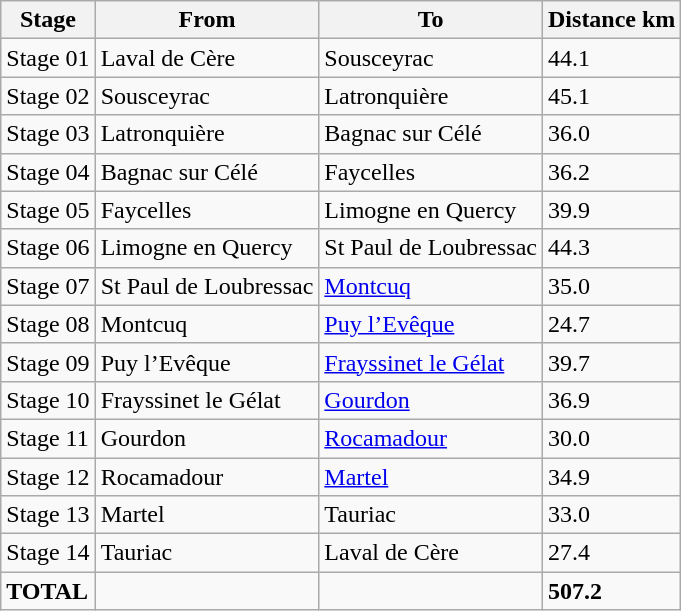<table class="wikitable">
<tr>
<th>Stage</th>
<th>From</th>
<th>To</th>
<th>Distance km</th>
</tr>
<tr>
<td>Stage 01</td>
<td>Laval de Cère</td>
<td>Sousceyrac</td>
<td>44.1</td>
</tr>
<tr>
<td>Stage 02</td>
<td>Sousceyrac</td>
<td>Latronquière</td>
<td>45.1</td>
</tr>
<tr>
<td>Stage 03</td>
<td>Latronquière</td>
<td>Bagnac sur Célé</td>
<td>36.0</td>
</tr>
<tr>
<td>Stage 04</td>
<td>Bagnac sur Célé</td>
<td>Faycelles</td>
<td>36.2</td>
</tr>
<tr>
<td>Stage 05</td>
<td>Faycelles</td>
<td>Limogne en Quercy</td>
<td>39.9</td>
</tr>
<tr>
<td>Stage 06</td>
<td>Limogne en Quercy</td>
<td>St Paul de Loubressac</td>
<td>44.3</td>
</tr>
<tr>
<td>Stage 07</td>
<td>St Paul de Loubressac</td>
<td><a href='#'>Montcuq</a></td>
<td>35.0</td>
</tr>
<tr>
<td>Stage 08</td>
<td>Montcuq</td>
<td><a href='#'>Puy l’Evêque</a></td>
<td>24.7</td>
</tr>
<tr>
<td>Stage 09</td>
<td>Puy l’Evêque</td>
<td><a href='#'>Frayssinet le Gélat</a></td>
<td>39.7</td>
</tr>
<tr>
<td>Stage 10</td>
<td>Frayssinet le Gélat</td>
<td><a href='#'>Gourdon</a></td>
<td>36.9</td>
</tr>
<tr>
<td>Stage 11</td>
<td>Gourdon</td>
<td><a href='#'>Rocamadour</a></td>
<td>30.0</td>
</tr>
<tr>
<td>Stage 12</td>
<td>Rocamadour</td>
<td><a href='#'>Martel</a></td>
<td>34.9</td>
</tr>
<tr>
<td>Stage 13</td>
<td>Martel</td>
<td>Tauriac</td>
<td>33.0</td>
</tr>
<tr>
<td>Stage 14</td>
<td>Tauriac</td>
<td>Laval de Cère</td>
<td>27.4</td>
</tr>
<tr>
<td><strong>TOTAL</strong></td>
<td></td>
<td></td>
<td><strong>507.2</strong></td>
</tr>
</table>
